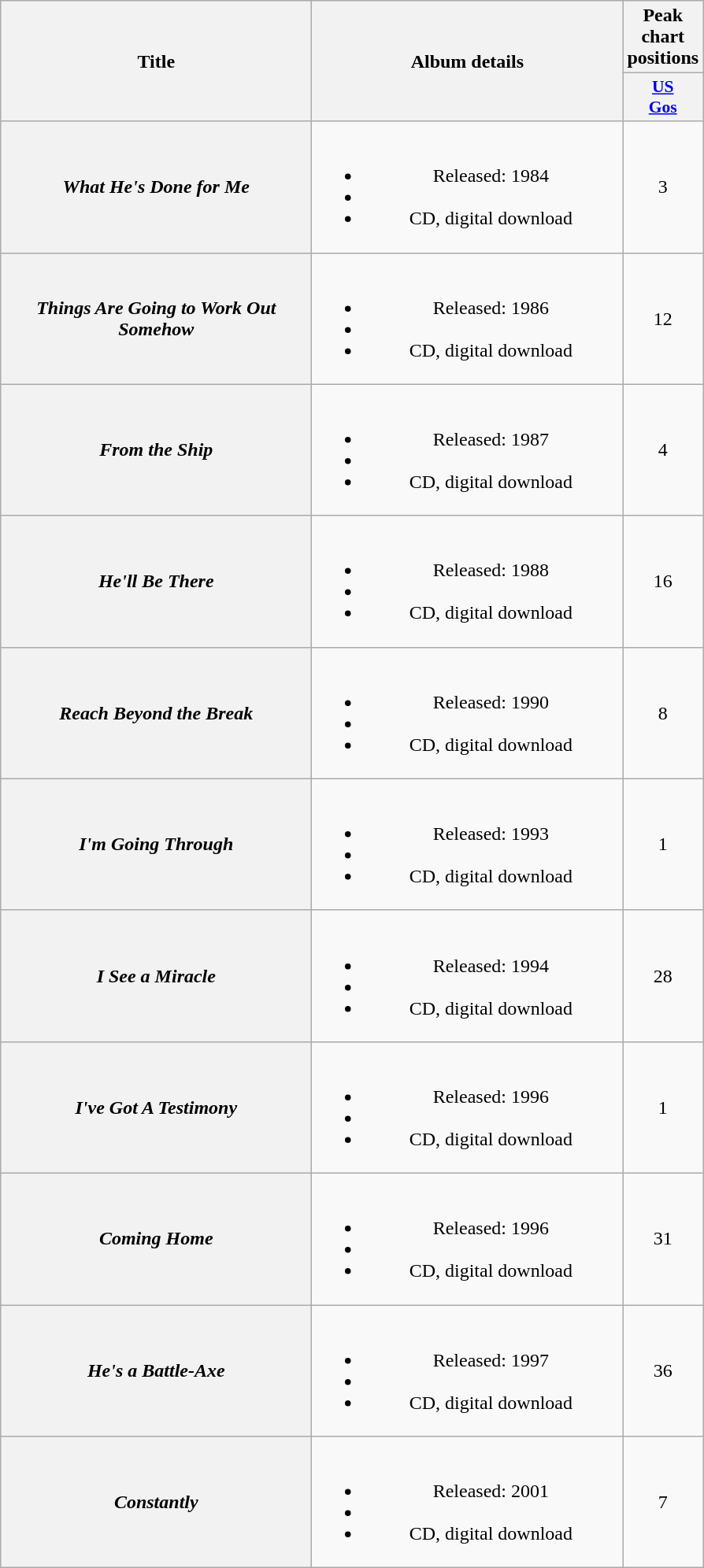<table class="wikitable plainrowheaders" style="text-align:center;">
<tr>
<th scope="col" rowspan="2" style="width:16em;">Title</th>
<th scope="col" rowspan="2" style="width:16em;">Album details</th>
<th scope="col" colspan="1">Peak chart positions</th>
</tr>
<tr>
<th style="width:3em; font-size:90%"><a href='#'>US<br>Gos</a></th>
</tr>
<tr>
<th scope="row"><em>What He's Done for Me</em></th>
<td><br><ul><li>Released: 1984</li><li></li><li>CD, digital download</li></ul></td>
<td>3</td>
</tr>
<tr>
<th scope="row"><em>Things Are Going to Work Out Somehow</em></th>
<td><br><ul><li>Released: 1986</li><li></li><li>CD, digital download</li></ul></td>
<td>12</td>
</tr>
<tr>
<th scope="row"><em>From the Ship</em></th>
<td><br><ul><li>Released: 1987</li><li></li><li>CD, digital download</li></ul></td>
<td>4</td>
</tr>
<tr>
<th scope="row"><em>He'll Be There</em></th>
<td><br><ul><li>Released: 1988</li><li></li><li>CD, digital download</li></ul></td>
<td>16</td>
</tr>
<tr>
<th scope="row"><em>Reach Beyond the Break</em></th>
<td><br><ul><li>Released: 1990</li><li></li><li>CD, digital download</li></ul></td>
<td>8</td>
</tr>
<tr>
<th scope="row"><em>I'm Going Through</em></th>
<td><br><ul><li>Released: 1993</li><li></li><li>CD, digital download</li></ul></td>
<td>1</td>
</tr>
<tr>
<th scope="row"><em>I See a Miracle</em></th>
<td><br><ul><li>Released: 1994</li><li></li><li>CD, digital download</li></ul></td>
<td>28</td>
</tr>
<tr>
<th scope="row"><em>I've Got A Testimony</em></th>
<td><br><ul><li>Released: 1996</li><li></li><li>CD, digital download</li></ul></td>
<td>1</td>
</tr>
<tr>
<th scope="row"><em>Coming Home</em></th>
<td><br><ul><li>Released: 1996</li><li></li><li>CD, digital download</li></ul></td>
<td>31</td>
</tr>
<tr>
<th scope="row"><em>He's a Battle-Axe</em></th>
<td><br><ul><li>Released: 1997</li><li></li><li>CD, digital download</li></ul></td>
<td>36</td>
</tr>
<tr>
<th scope="row"><em>Constantly</em></th>
<td><br><ul><li>Released: 2001</li><li></li><li>CD, digital download</li></ul></td>
<td>7</td>
</tr>
</table>
